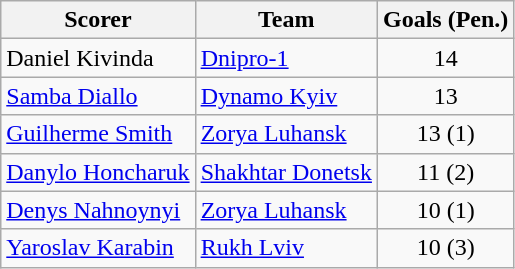<table class="wikitable">
<tr>
<th>Scorer</th>
<th>Team</th>
<th>Goals (Pen.)</th>
</tr>
<tr>
<td> Daniel Kivinda</td>
<td><a href='#'>Dnipro-1</a></td>
<td align=center>14</td>
</tr>
<tr>
<td> <a href='#'>Samba Diallo</a></td>
<td><a href='#'>Dynamo Kyiv</a></td>
<td align=center>13</td>
</tr>
<tr>
<td> <a href='#'>Guilherme Smith</a></td>
<td><a href='#'>Zorya Luhansk</a></td>
<td align=center>13 (1)</td>
</tr>
<tr>
<td> <a href='#'>Danylo Honcharuk</a></td>
<td><a href='#'>Shakhtar Donetsk</a></td>
<td align=center>11 (2)</td>
</tr>
<tr>
<td> <a href='#'>Denys Nahnoynyi</a></td>
<td><a href='#'>Zorya Luhansk</a></td>
<td align=center>10 (1)</td>
</tr>
<tr>
<td> <a href='#'>Yaroslav Karabin</a></td>
<td><a href='#'>Rukh Lviv</a></td>
<td align=center>10 (3)</td>
</tr>
</table>
